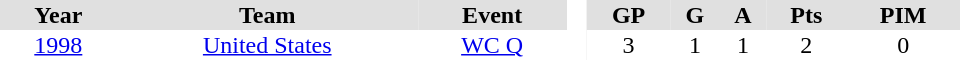<table border="0" cellpadding="1" cellspacing="0" style="text-align:center; width:40em">
<tr ALIGN="center" bgcolor="#e0e0e0">
<th>Year</th>
<th>Team</th>
<th>Event</th>
<th rowspan="99" bgcolor="#ffffff"> </th>
<th>GP</th>
<th>G</th>
<th>A</th>
<th>Pts</th>
<th>PIM</th>
</tr>
<tr>
<td><a href='#'>1998</a></td>
<td><a href='#'>United States</a></td>
<td><a href='#'>WC Q</a></td>
<td>3</td>
<td>1</td>
<td>1</td>
<td>2</td>
<td>0</td>
</tr>
</table>
